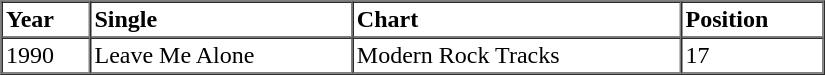<table border=1 cellspacing=0 cellpadding=2 width="550">
<tr>
<th align="left" valign="top">Year</th>
<th align="left" valign="top">Single</th>
<th align="left" valign="top">Chart</th>
<th align="left" valign="top">Position</th>
</tr>
<tr>
<td align="left" valign="top">1990</td>
<td align="left" valign="top">Leave Me Alone</td>
<td align="left" valign="top">Modern Rock Tracks</td>
<td align="left" valign="top">17</td>
</tr>
<tr>
</tr>
</table>
